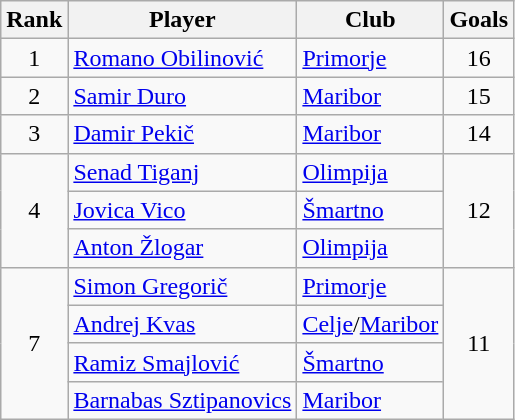<table class="wikitable" style="text-align:left">
<tr>
<th>Rank</th>
<th>Player</th>
<th>Club</th>
<th>Goals</th>
</tr>
<tr>
<td align="center">1</td>
<td> <a href='#'>Romano Obilinović</a></td>
<td><a href='#'>Primorje</a></td>
<td rowspan=1 align=center>16</td>
</tr>
<tr>
<td align="center">2</td>
<td> <a href='#'>Samir Duro</a></td>
<td><a href='#'>Maribor</a></td>
<td rowspan=1 align=center>15</td>
</tr>
<tr>
<td align="center">3</td>
<td> <a href='#'>Damir Pekič</a></td>
<td><a href='#'>Maribor</a></td>
<td rowspan=1 align=center>14</td>
</tr>
<tr>
<td rowspan=3 align="center">4</td>
<td> <a href='#'>Senad Tiganj</a></td>
<td><a href='#'>Olimpija</a></td>
<td rowspan=3 align=center>12</td>
</tr>
<tr>
<td> <a href='#'>Jovica Vico</a></td>
<td><a href='#'>Šmartno</a></td>
</tr>
<tr>
<td> <a href='#'>Anton Žlogar</a></td>
<td><a href='#'>Olimpija</a></td>
</tr>
<tr>
<td rowspan=4 align="center">7</td>
<td> <a href='#'>Simon Gregorič</a></td>
<td><a href='#'>Primorje</a></td>
<td rowspan=4 align=center>11</td>
</tr>
<tr>
<td> <a href='#'>Andrej Kvas</a></td>
<td><a href='#'>Celje</a>/<a href='#'>Maribor</a></td>
</tr>
<tr>
<td> <a href='#'>Ramiz Smajlović</a></td>
<td><a href='#'>Šmartno</a></td>
</tr>
<tr>
<td> <a href='#'>Barnabas Sztipanovics</a></td>
<td><a href='#'>Maribor</a></td>
</tr>
</table>
